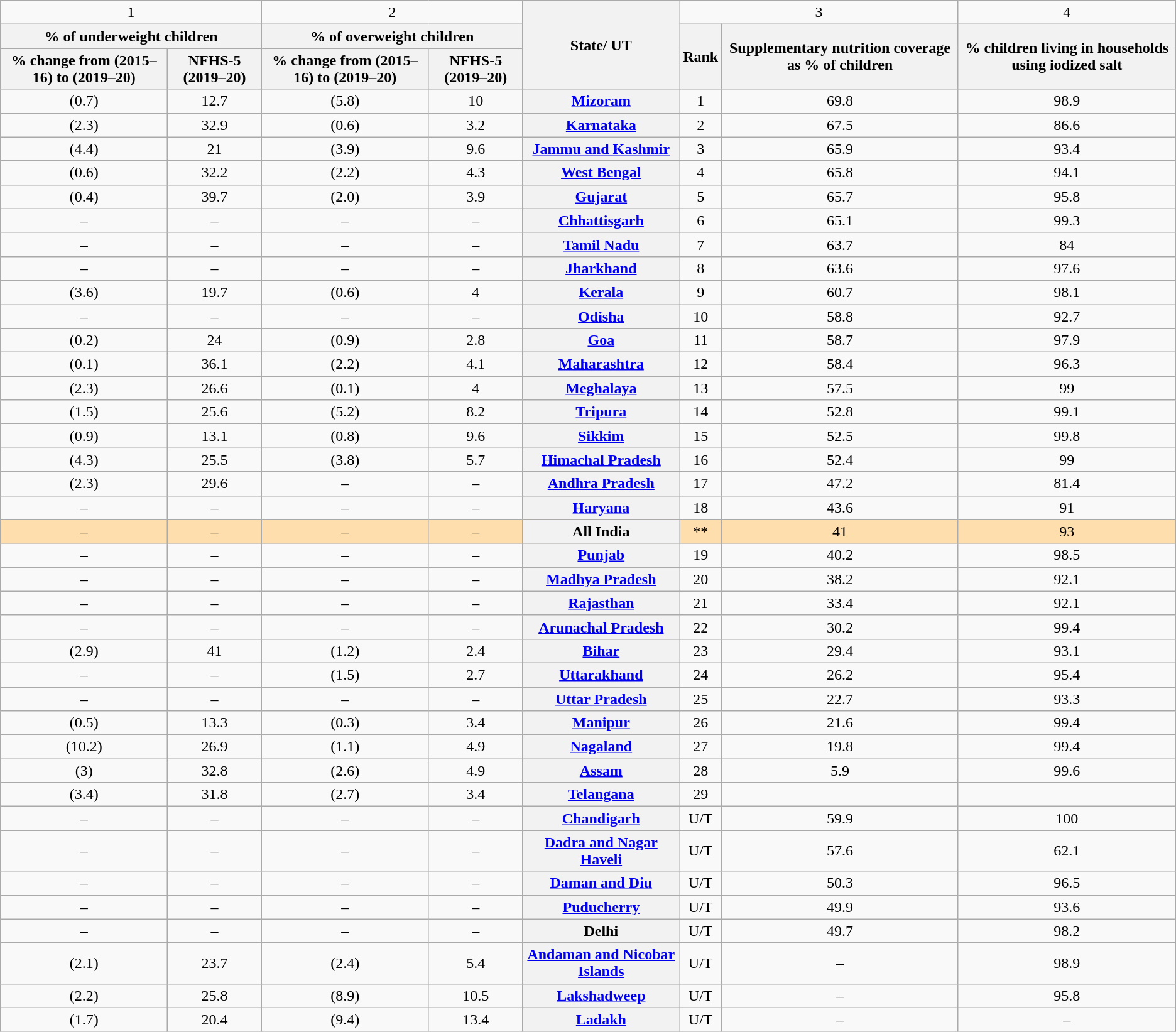<table class="wikitable sortable" style="text-align: center">
<tr>
<td colspan="2">1</td>
<td colspan="2">2</td>
<th rowspan="3">State/ UT</th>
<td colspan="2">3</td>
<td>4</td>
</tr>
<tr>
<th colspan="2">% of underweight children</th>
<th colspan="2">% of overweight children</th>
<th rowspan="2">Rank</th>
<th rowspan="2">Supplementary nutrition coverage as % of children</th>
<th rowspan="2">% children living in households using iodized salt</th>
</tr>
<tr>
<th>% change from (2015–16) to (2019–20)</th>
<th>NFHS-5 (2019–20)</th>
<th>% change from (2015–16) to (2019–20)</th>
<th>NFHS-5 (2019–20)</th>
</tr>
<tr>
<td> (0.7)</td>
<td>12.7</td>
<td> (5.8)</td>
<td>10</td>
<th><a href='#'>Mizoram</a></th>
<td>1</td>
<td>69.8</td>
<td>98.9</td>
</tr>
<tr>
<td> (2.3)</td>
<td>32.9</td>
<td> (0.6)</td>
<td>3.2</td>
<th><a href='#'>Karnataka</a></th>
<td>2</td>
<td>67.5</td>
<td>86.6</td>
</tr>
<tr>
<td> (4.4)</td>
<td>21</td>
<td> (3.9)</td>
<td>9.6</td>
<th><a href='#'>Jammu and Kashmir</a></th>
<td>3</td>
<td>65.9</td>
<td>93.4</td>
</tr>
<tr>
<td> (0.6)</td>
<td>32.2</td>
<td> (2.2)</td>
<td>4.3</td>
<th><a href='#'>West Bengal</a></th>
<td>4</td>
<td>65.8</td>
<td>94.1</td>
</tr>
<tr>
<td> (0.4)</td>
<td>39.7</td>
<td> (2.0)</td>
<td>3.9</td>
<th><a href='#'>Gujarat</a></th>
<td>5</td>
<td>65.7</td>
<td>95.8</td>
</tr>
<tr>
<td>–</td>
<td>–</td>
<td>–</td>
<td>–</td>
<th><a href='#'>Chhattisgarh</a></th>
<td>6</td>
<td>65.1</td>
<td>99.3</td>
</tr>
<tr>
<td>–</td>
<td>–</td>
<td>–</td>
<td>–</td>
<th><a href='#'>Tamil Nadu</a></th>
<td>7</td>
<td>63.7</td>
<td>84</td>
</tr>
<tr>
<td>–</td>
<td>–</td>
<td>–</td>
<td>–</td>
<th><a href='#'>Jharkhand</a></th>
<td>8</td>
<td>63.6</td>
<td>97.6</td>
</tr>
<tr>
<td> (3.6)</td>
<td>19.7</td>
<td> (0.6)</td>
<td>4</td>
<th><a href='#'>Kerala</a></th>
<td>9</td>
<td>60.7</td>
<td>98.1</td>
</tr>
<tr>
<td>–</td>
<td>–</td>
<td>–</td>
<td>–</td>
<th><a href='#'>Odisha</a></th>
<td>10</td>
<td>58.8</td>
<td>92.7</td>
</tr>
<tr>
<td> (0.2)</td>
<td>24</td>
<td> (0.9)</td>
<td>2.8</td>
<th><a href='#'>Goa</a></th>
<td>11</td>
<td>58.7</td>
<td>97.9</td>
</tr>
<tr>
<td> (0.1)</td>
<td>36.1</td>
<td> (2.2)</td>
<td>4.1</td>
<th><a href='#'>Maharashtra</a></th>
<td>12</td>
<td>58.4</td>
<td>96.3</td>
</tr>
<tr>
<td> (2.3)</td>
<td>26.6</td>
<td> (0.1)</td>
<td>4</td>
<th><a href='#'>Meghalaya</a></th>
<td>13</td>
<td>57.5</td>
<td>99</td>
</tr>
<tr>
<td> (1.5)</td>
<td>25.6</td>
<td> (5.2)</td>
<td>8.2</td>
<th><a href='#'>Tripura</a></th>
<td>14</td>
<td>52.8</td>
<td>99.1</td>
</tr>
<tr>
<td> (0.9)</td>
<td>13.1</td>
<td> (0.8)</td>
<td>9.6</td>
<th><a href='#'>Sikkim</a></th>
<td>15</td>
<td>52.5</td>
<td>99.8</td>
</tr>
<tr>
<td> (4.3)</td>
<td>25.5</td>
<td> (3.8)</td>
<td>5.7</td>
<th><a href='#'>Himachal Pradesh</a></th>
<td>16</td>
<td>52.4</td>
<td>99</td>
</tr>
<tr>
<td> (2.3)</td>
<td>29.6</td>
<td>–</td>
<td>–</td>
<th><a href='#'>Andhra Pradesh</a></th>
<td>17</td>
<td>47.2</td>
<td>81.4</td>
</tr>
<tr>
<td>–</td>
<td>–</td>
<td>–</td>
<td>–</td>
<th><a href='#'>Haryana</a></th>
<td>18</td>
<td>43.6</td>
<td>91</td>
</tr>
<tr bgcolor="#ffdead">
<td>–</td>
<td>–</td>
<td>–</td>
<td>–</td>
<th> All India</th>
<td>**</td>
<td>41</td>
<td>93</td>
</tr>
<tr>
<td>–</td>
<td>–</td>
<td>–</td>
<td>–</td>
<th><a href='#'>Punjab</a></th>
<td>19</td>
<td>40.2</td>
<td>98.5</td>
</tr>
<tr>
<td>–</td>
<td>–</td>
<td>–</td>
<td>–</td>
<th><a href='#'>Madhya Pradesh</a></th>
<td>20</td>
<td>38.2</td>
<td>92.1</td>
</tr>
<tr>
<td>–</td>
<td>–</td>
<td>–</td>
<td>–</td>
<th><a href='#'>Rajasthan</a></th>
<td>21</td>
<td>33.4</td>
<td>92.1</td>
</tr>
<tr>
<td>–</td>
<td>–</td>
<td>–</td>
<td>–</td>
<th><a href='#'>Arunachal Pradesh</a></th>
<td>22</td>
<td>30.2</td>
<td>99.4</td>
</tr>
<tr>
<td> (2.9)</td>
<td>41</td>
<td> (1.2)</td>
<td>2.4</td>
<th><a href='#'>Bihar</a></th>
<td>23</td>
<td>29.4</td>
<td>93.1</td>
</tr>
<tr>
<td>–</td>
<td>–</td>
<td> (1.5)</td>
<td>2.7</td>
<th><a href='#'>Uttarakhand</a></th>
<td>24</td>
<td>26.2</td>
<td>95.4</td>
</tr>
<tr>
<td>–</td>
<td>–</td>
<td>–</td>
<td>–</td>
<th><a href='#'>Uttar Pradesh</a></th>
<td>25</td>
<td>22.7</td>
<td>93.3</td>
</tr>
<tr>
<td> (0.5)</td>
<td>13.3</td>
<td> (0.3)</td>
<td>3.4</td>
<th><a href='#'>Manipur</a></th>
<td>26</td>
<td>21.6</td>
<td>99.4</td>
</tr>
<tr>
<td> (10.2)</td>
<td>26.9</td>
<td> (1.1)</td>
<td>4.9</td>
<th><a href='#'>Nagaland</a></th>
<td>27</td>
<td>19.8</td>
<td>99.4</td>
</tr>
<tr>
<td> (3)</td>
<td>32.8</td>
<td> (2.6)</td>
<td>4.9</td>
<th><a href='#'>Assam</a></th>
<td>28</td>
<td>5.9</td>
<td>99.6</td>
</tr>
<tr>
<td> (3.4)</td>
<td>31.8</td>
<td> (2.7)</td>
<td>3.4</td>
<th><a href='#'>Telangana</a></th>
<td>29</td>
<td></td>
<td></td>
</tr>
<tr>
<td>–</td>
<td>–</td>
<td>–</td>
<td>–</td>
<th><a href='#'>Chandigarh</a></th>
<td>U/T</td>
<td>59.9</td>
<td>100</td>
</tr>
<tr>
<td>–</td>
<td>–</td>
<td>–</td>
<td>–</td>
<th><a href='#'>Dadra and Nagar Haveli</a></th>
<td>U/T</td>
<td>57.6</td>
<td>62.1</td>
</tr>
<tr>
<td>–</td>
<td>–</td>
<td>–</td>
<td>–</td>
<th><a href='#'>Daman and Diu</a></th>
<td>U/T</td>
<td>50.3</td>
<td>96.5</td>
</tr>
<tr>
<td>–</td>
<td>–</td>
<td>–</td>
<td>–</td>
<th><a href='#'>Puducherry</a></th>
<td>U/T</td>
<td>49.9</td>
<td>93.6</td>
</tr>
<tr>
<td>–</td>
<td>–</td>
<td>–</td>
<td>–</td>
<th>Delhi</th>
<td>U/T</td>
<td>49.7</td>
<td>98.2</td>
</tr>
<tr>
<td> (2.1)</td>
<td>23.7</td>
<td> (2.4)</td>
<td>5.4</td>
<th><a href='#'>Andaman and Nicobar Islands</a></th>
<td>U/T</td>
<td>–</td>
<td>98.9</td>
</tr>
<tr>
<td> (2.2)</td>
<td>25.8</td>
<td> (8.9)</td>
<td>10.5</td>
<th><a href='#'>Lakshadweep</a></th>
<td>U/T</td>
<td>–</td>
<td>95.8</td>
</tr>
<tr>
<td> (1.7)</td>
<td>20.4</td>
<td> (9.4)</td>
<td>13.4</td>
<th><a href='#'>Ladakh</a></th>
<td>U/T</td>
<td>–</td>
<td>–</td>
</tr>
</table>
